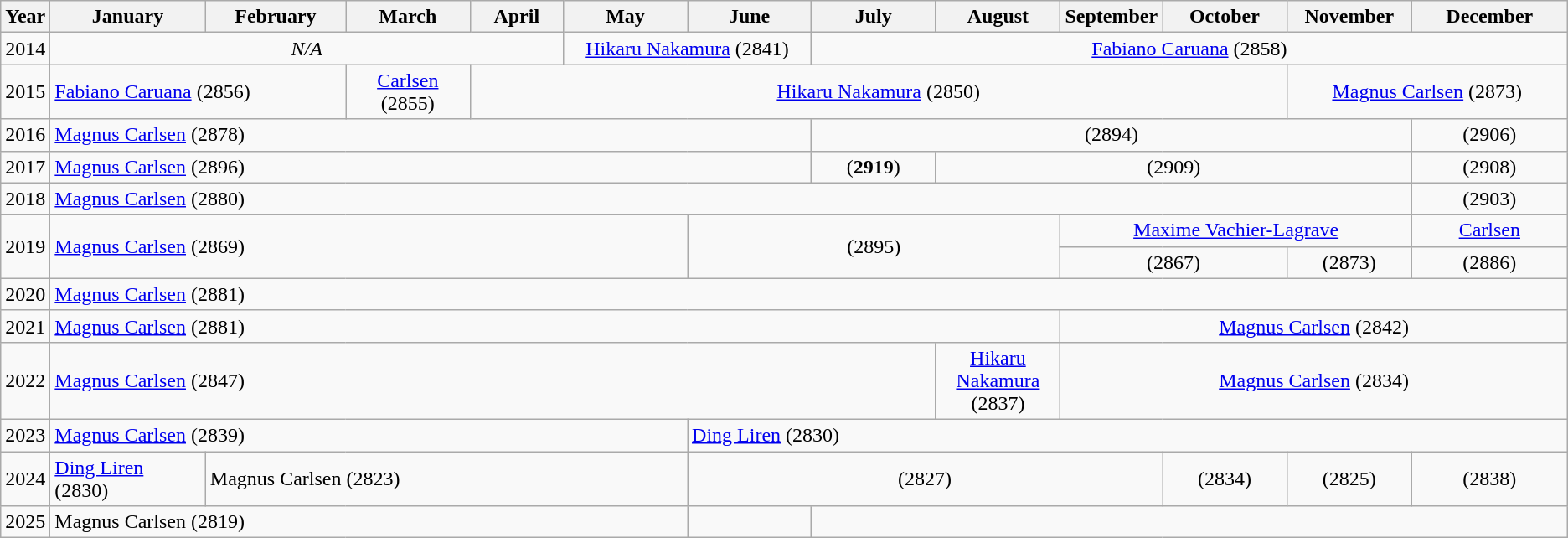<table class="wikitable center" style="text-align:center">
<tr>
<th>Year</th>
<th style="width:10%">January</th>
<th style="width:9%">February</th>
<th style="width:8%">March</th>
<th style="width:6%">April</th>
<th style="width:8%">May</th>
<th style="width:8%">June</th>
<th style="width:8%">July</th>
<th style="width:8%">August</th>
<th style="width:6%">September</th>
<th style="width:8%">October</th>
<th style="width:8%">November</th>
<th style="width:10%">December</th>
</tr>
<tr>
<td>2014</td>
<td colspan=4><em>N/A</em></td>
<td colspan=2> <a href='#'>Hikaru Nakamura</a> (2841)</td>
<td colspan=6> <a href='#'>Fabiano Caruana</a> (2858)</td>
</tr>
<tr>
<td>2015</td>
<td colspan=2 align=left> <a href='#'>Fabiano Caruana</a> (2856)</td>
<td> <a href='#'>Carlsen</a> (2855)</td>
<td colspan=7> <a href='#'>Hikaru Nakamura</a> (2850)</td>
<td colspan=2> <a href='#'>Magnus Carlsen</a> (2873)</td>
</tr>
<tr>
<td>2016</td>
<td colspan=6 align=left> <a href='#'>Magnus Carlsen</a> (2878)</td>
<td colspan=5>(2894)</td>
<td>(2906)</td>
</tr>
<tr>
<td>2017</td>
<td colspan=6 align=left> <a href='#'>Magnus Carlsen</a> (2896)</td>
<td>(<strong>2919</strong>)</td>
<td colspan=4>(2909)</td>
<td>(2908)</td>
</tr>
<tr>
<td>2018</td>
<td colspan=11 align=left> <a href='#'>Magnus Carlsen</a> (2880)</td>
<td>(2903)</td>
</tr>
<tr>
<td rowspan=2>2019</td>
<td colspan=5 rowspan=2 align=left> <a href='#'>Magnus Carlsen</a> (2869)</td>
<td colspan=3 rowspan=2>(2895)</td>
<td colspan=3> <a href='#'>Maxime Vachier-Lagrave</a></td>
<td> <a href='#'>Carlsen</a></td>
</tr>
<tr>
<td colspan=2>(2867)</td>
<td>(2873)</td>
<td>(2886)</td>
</tr>
<tr>
<td>2020</td>
<td colspan=12 align=left> <a href='#'>Magnus Carlsen</a> (2881)</td>
</tr>
<tr>
<td>2021</td>
<td colspan=8 align=left> <a href='#'>Magnus Carlsen</a> (2881)</td>
<td colspan=4> <a href='#'>Magnus Carlsen</a> (2842)</td>
</tr>
<tr>
<td>2022</td>
<td colspan=7 align=left> <a href='#'>Magnus Carlsen</a> (2847)</td>
<td> <a href='#'>Hikaru Nakamura</a> (2837)</td>
<td colspan=4> <a href='#'>Magnus Carlsen</a> (2834)</td>
</tr>
<tr>
<td>2023</td>
<td colspan=5 align=left> <a href='#'>Magnus Carlsen</a> (2839)</td>
<td colspan=7 align=left> <a href='#'>Ding Liren</a> (2830)</td>
</tr>
<tr>
<td>2024</td>
<td align=left> <a href='#'>Ding Liren</a> (2830)</td>
<td colspan=4 align=left> Magnus Carlsen (2823)</td>
<td colspan=4>(2827)</td>
<td>(2834)</td>
<td>(2825)</td>
<td>(2838)</td>
</tr>
<tr>
<td>2025</td>
<td colspan=5 align=left> Magnus Carlsen (2819)</td>
<td></td>
</tr>
</table>
